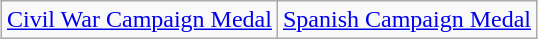<table class="wikitable" style="margin:1em auto; text-align:center;">
<tr>
<td><a href='#'>Civil War Campaign Medal</a></td>
<td><a href='#'>Spanish Campaign Medal</a></td>
</tr>
</table>
